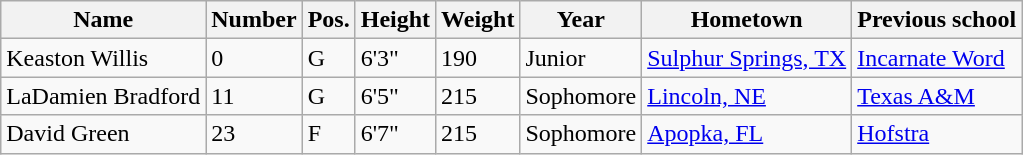<table class="wikitable sortable" border="1">
<tr>
<th>Name</th>
<th>Number</th>
<th>Pos.</th>
<th>Height</th>
<th>Weight</th>
<th>Year</th>
<th>Hometown</th>
<th class="unsortable">Previous school</th>
</tr>
<tr>
<td>Keaston Willis</td>
<td>0</td>
<td>G</td>
<td>6'3"</td>
<td>190</td>
<td>Junior</td>
<td><a href='#'>Sulphur Springs, TX</a></td>
<td><a href='#'>Incarnate Word</a></td>
</tr>
<tr>
<td>LaDamien Bradford</td>
<td>11</td>
<td>G</td>
<td>6'5"</td>
<td>215</td>
<td>Sophomore</td>
<td><a href='#'>Lincoln, NE</a></td>
<td><a href='#'>Texas A&M</a></td>
</tr>
<tr>
<td>David Green</td>
<td>23</td>
<td>F</td>
<td>6'7"</td>
<td>215</td>
<td>Sophomore</td>
<td><a href='#'>Apopka, FL</a></td>
<td><a href='#'>Hofstra</a></td>
</tr>
</table>
